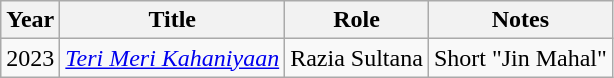<table class="wikitable">
<tr>
<th>Year</th>
<th>Title</th>
<th>Role</th>
<th>Notes</th>
</tr>
<tr>
<td>2023</td>
<td><em><a href='#'>Teri Meri Kahaniyaan</a></em></td>
<td>Razia Sultana</td>
<td>Short "Jin Mahal"</td>
</tr>
</table>
